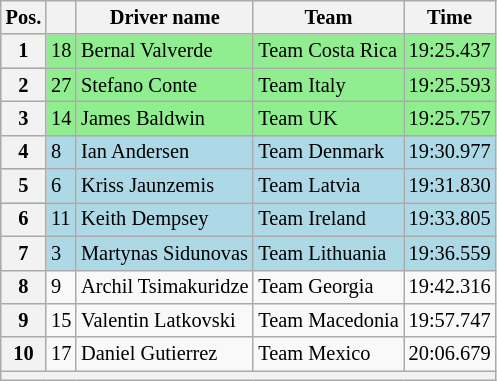<table class="wikitable" style="font-size: 85%;">
<tr>
<th scope="col">Pos.</th>
<th scope="col"></th>
<th scope="col">Driver name</th>
<th scope="col">Team</th>
<th scope="col">Time</th>
</tr>
<tr style="background:lightgreen;">
<th>1</th>
<td>18</td>
<td>Bernal Valverde</td>
<td> Team Costa Rica</td>
<td>19:25.437</td>
</tr>
<tr style="background:lightgreen;">
<th>2</th>
<td>27</td>
<td>Stefano Conte</td>
<td> Team Italy</td>
<td>19:25.593</td>
</tr>
<tr style="background:lightgreen;">
<th>3</th>
<td>14</td>
<td>James Baldwin</td>
<td> Team UK</td>
<td>19:25.757</td>
</tr>
<tr style="background:lightblue;">
<th>4</th>
<td>8</td>
<td>Ian Andersen</td>
<td> Team Denmark</td>
<td>19:30.977</td>
</tr>
<tr style="background:lightblue;">
<th>5</th>
<td>6</td>
<td>Kriss Jaunzemis</td>
<td> Team Latvia</td>
<td>19:31.830</td>
</tr>
<tr style="background:lightblue;">
<th>6</th>
<td>11</td>
<td>Keith Dempsey</td>
<td> Team Ireland</td>
<td>19:33.805</td>
</tr>
<tr style="background:lightblue;">
<th>7</th>
<td>3</td>
<td>Martynas Sidunovas</td>
<td> Team Lithuania</td>
<td>19:36.559</td>
</tr>
<tr>
<th>8</th>
<td>9</td>
<td>Archil Tsimakuridze</td>
<td> Team Georgia</td>
<td>19:42.316</td>
</tr>
<tr>
<th>9</th>
<td>15</td>
<td>Valentin Latkovski</td>
<td> Team Macedonia</td>
<td>19:57.747</td>
</tr>
<tr>
<th>10</th>
<td>17</td>
<td>Daniel Gutierrez</td>
<td> Team Mexico</td>
<td>20:06.679</td>
</tr>
<tr class="sortbottom">
<th colspan=5></th>
</tr>
</table>
